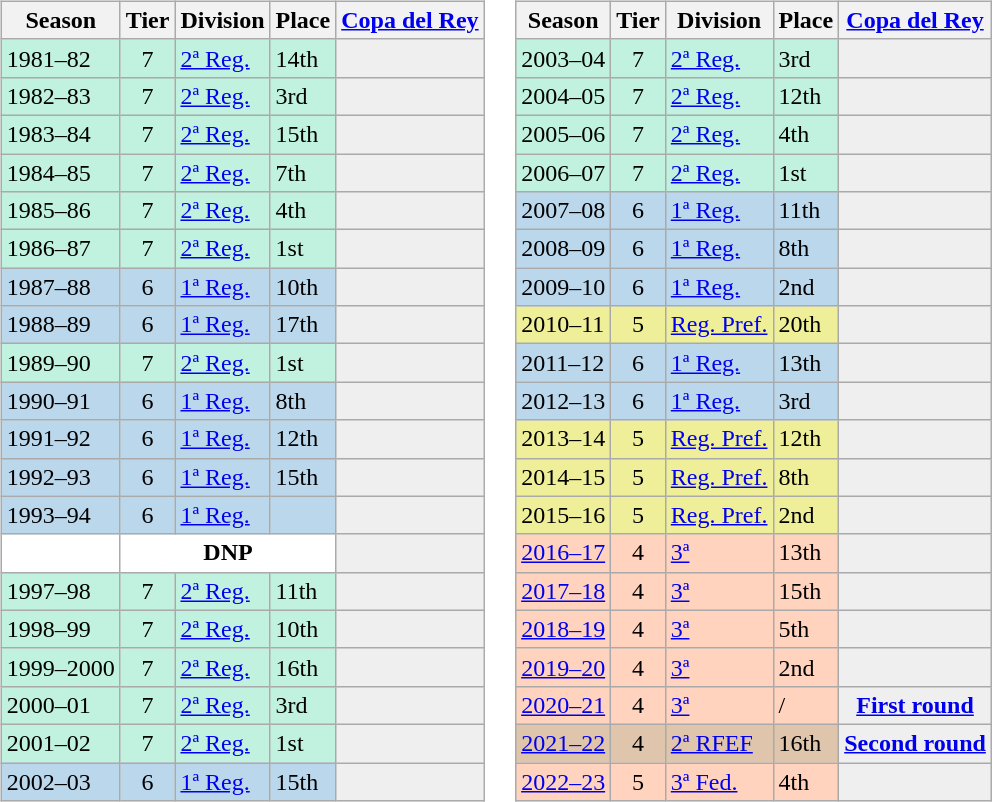<table>
<tr>
<td valign=top width=0%><br><table class="wikitable">
<tr style="background:#f0f6fa;">
<th>Season</th>
<th>Tier</th>
<th>Division</th>
<th>Place</th>
<th><a href='#'>Copa del Rey</a></th>
</tr>
<tr>
<td style="background:#C0F2DF;">1981–82</td>
<td style="background:#C0F2DF;" align="center">7</td>
<td style="background:#C0F2DF;"><a href='#'>2ª Reg.</a></td>
<td style="background:#C0F2DF;">14th</td>
<th style="background:#efefef;"></th>
</tr>
<tr>
<td style="background:#C0F2DF;">1982–83</td>
<td style="background:#C0F2DF;" align="center">7</td>
<td style="background:#C0F2DF;"><a href='#'>2ª Reg.</a></td>
<td style="background:#C0F2DF;">3rd</td>
<th style="background:#efefef;"></th>
</tr>
<tr>
<td style="background:#C0F2DF;">1983–84</td>
<td style="background:#C0F2DF;" align="center">7</td>
<td style="background:#C0F2DF;"><a href='#'>2ª Reg.</a></td>
<td style="background:#C0F2DF;">15th</td>
<th style="background:#efefef;"></th>
</tr>
<tr>
<td style="background:#C0F2DF;">1984–85</td>
<td style="background:#C0F2DF;" align="center">7</td>
<td style="background:#C0F2DF;"><a href='#'>2ª Reg.</a></td>
<td style="background:#C0F2DF;">7th</td>
<th style="background:#efefef;"></th>
</tr>
<tr>
<td style="background:#C0F2DF;">1985–86</td>
<td style="background:#C0F2DF;" align="center">7</td>
<td style="background:#C0F2DF;"><a href='#'>2ª Reg.</a></td>
<td style="background:#C0F2DF;">4th</td>
<th style="background:#efefef;"></th>
</tr>
<tr>
<td style="background:#C0F2DF;">1986–87</td>
<td style="background:#C0F2DF;" align="center">7</td>
<td style="background:#C0F2DF;"><a href='#'>2ª Reg.</a></td>
<td style="background:#C0F2DF;">1st</td>
<th style="background:#efefef;"></th>
</tr>
<tr>
<td style="background:#BBD7EC;">1987–88</td>
<td style="background:#BBD7EC;" align="center">6</td>
<td style="background:#BBD7EC;"><a href='#'>1ª Reg.</a></td>
<td style="background:#BBD7EC;">10th</td>
<th style="background:#efefef;"></th>
</tr>
<tr>
<td style="background:#BBD7EC;">1988–89</td>
<td style="background:#BBD7EC;" align="center">6</td>
<td style="background:#BBD7EC;"><a href='#'>1ª Reg.</a></td>
<td style="background:#BBD7EC;">17th</td>
<th style="background:#efefef;"></th>
</tr>
<tr>
<td style="background:#C0F2DF;">1989–90</td>
<td style="background:#C0F2DF;" align="center">7</td>
<td style="background:#C0F2DF;"><a href='#'>2ª Reg.</a></td>
<td style="background:#C0F2DF;">1st</td>
<th style="background:#efefef;"></th>
</tr>
<tr>
<td style="background:#BBD7EC;">1990–91</td>
<td style="background:#BBD7EC;" align="center">6</td>
<td style="background:#BBD7EC;"><a href='#'>1ª Reg.</a></td>
<td style="background:#BBD7EC;">8th</td>
<th style="background:#efefef;"></th>
</tr>
<tr>
<td style="background:#BBD7EC;">1991–92</td>
<td style="background:#BBD7EC;" align="center">6</td>
<td style="background:#BBD7EC;"><a href='#'>1ª Reg.</a></td>
<td style="background:#BBD7EC;">12th</td>
<th style="background:#efefef;"></th>
</tr>
<tr>
<td style="background:#BBD7EC;">1992–93</td>
<td style="background:#BBD7EC;" align="center">6</td>
<td style="background:#BBD7EC;"><a href='#'>1ª Reg.</a></td>
<td style="background:#BBD7EC;">15th</td>
<th style="background:#efefef;"></th>
</tr>
<tr>
<td style="background:#BBD7EC;">1993–94</td>
<td style="background:#BBD7EC;" align="center">6</td>
<td style="background:#BBD7EC;"><a href='#'>1ª Reg.</a></td>
<td style="background:#BBD7EC;"></td>
<th style="background:#efefef;"></th>
</tr>
<tr>
<td style="background:#FFFFFF;"></td>
<th style="background:#FFFFFF;" colspan="3">DNP</th>
<th style="background:#efefef;"></th>
</tr>
<tr>
<td style="background:#C0F2DF;">1997–98</td>
<td style="background:#C0F2DF;" align="center">7</td>
<td style="background:#C0F2DF;"><a href='#'>2ª Reg.</a></td>
<td style="background:#C0F2DF;">11th</td>
<th style="background:#efefef;"></th>
</tr>
<tr>
<td style="background:#C0F2DF;">1998–99</td>
<td style="background:#C0F2DF;" align="center">7</td>
<td style="background:#C0F2DF;"><a href='#'>2ª Reg.</a></td>
<td style="background:#C0F2DF;">10th</td>
<th style="background:#efefef;"></th>
</tr>
<tr>
<td style="background:#C0F2DF;">1999–2000</td>
<td style="background:#C0F2DF;" align="center">7</td>
<td style="background:#C0F2DF;"><a href='#'>2ª Reg.</a></td>
<td style="background:#C0F2DF;">16th</td>
<th style="background:#efefef;"></th>
</tr>
<tr>
<td style="background:#C0F2DF;">2000–01</td>
<td style="background:#C0F2DF;" align="center">7</td>
<td style="background:#C0F2DF;"><a href='#'>2ª Reg.</a></td>
<td style="background:#C0F2DF;">3rd</td>
<th style="background:#efefef;"></th>
</tr>
<tr>
<td style="background:#C0F2DF;">2001–02</td>
<td style="background:#C0F2DF;" align="center">7</td>
<td style="background:#C0F2DF;"><a href='#'>2ª Reg.</a></td>
<td style="background:#C0F2DF;">1st</td>
<th style="background:#efefef;"></th>
</tr>
<tr>
<td style="background:#BBD7EC;">2002–03</td>
<td style="background:#BBD7EC;" align="center">6</td>
<td style="background:#BBD7EC;"><a href='#'>1ª Reg.</a></td>
<td style="background:#BBD7EC;">15th</td>
<th style="background:#efefef;"></th>
</tr>
</table>
</td>
<td valign=top width=0%><br><table class="wikitable">
<tr style="background:#f0f6fa;">
<th>Season</th>
<th>Tier</th>
<th>Division</th>
<th>Place</th>
<th><a href='#'>Copa del Rey</a></th>
</tr>
<tr>
<td style="background:#C0F2DF;">2003–04</td>
<td style="background:#C0F2DF;" align="center">7</td>
<td style="background:#C0F2DF;"><a href='#'>2ª Reg.</a></td>
<td style="background:#C0F2DF;">3rd</td>
<th style="background:#efefef;"></th>
</tr>
<tr>
<td style="background:#C0F2DF;">2004–05</td>
<td style="background:#C0F2DF;" align="center">7</td>
<td style="background:#C0F2DF;"><a href='#'>2ª Reg.</a></td>
<td style="background:#C0F2DF;">12th</td>
<th style="background:#efefef;"></th>
</tr>
<tr>
<td style="background:#C0F2DF;">2005–06</td>
<td style="background:#C0F2DF;" align="center">7</td>
<td style="background:#C0F2DF;"><a href='#'>2ª Reg.</a></td>
<td style="background:#C0F2DF;">4th</td>
<th style="background:#efefef;"></th>
</tr>
<tr>
<td style="background:#C0F2DF;">2006–07</td>
<td style="background:#C0F2DF;" align="center">7</td>
<td style="background:#C0F2DF;"><a href='#'>2ª Reg.</a></td>
<td style="background:#C0F2DF;">1st</td>
<th style="background:#efefef;"></th>
</tr>
<tr>
<td style="background:#BBD7EC;">2007–08</td>
<td style="background:#BBD7EC;" align="center">6</td>
<td style="background:#BBD7EC;"><a href='#'>1ª Reg.</a></td>
<td style="background:#BBD7EC;">11th</td>
<th style="background:#efefef;"></th>
</tr>
<tr>
<td style="background:#BBD7EC;">2008–09</td>
<td style="background:#BBD7EC;" align="center">6</td>
<td style="background:#BBD7EC;"><a href='#'>1ª Reg.</a></td>
<td style="background:#BBD7EC;">8th</td>
<th style="background:#efefef;"></th>
</tr>
<tr>
<td style="background:#BBD7EC;">2009–10</td>
<td style="background:#BBD7EC;" align="center">6</td>
<td style="background:#BBD7EC;"><a href='#'>1ª Reg.</a></td>
<td style="background:#BBD7EC;">2nd</td>
<th style="background:#efefef;"></th>
</tr>
<tr>
<td style="background:#EFEF99;">2010–11</td>
<td style="background:#EFEF99;" align="center">5</td>
<td style="background:#EFEF99;"><a href='#'>Reg. Pref.</a></td>
<td style="background:#EFEF99;">20th</td>
<td style="background:#efefef;"></td>
</tr>
<tr>
<td style="background:#BBD7EC;">2011–12</td>
<td style="background:#BBD7EC;" align="center">6</td>
<td style="background:#BBD7EC;"><a href='#'>1ª Reg.</a></td>
<td style="background:#BBD7EC;">13th</td>
<th style="background:#efefef;"></th>
</tr>
<tr>
<td style="background:#BBD7EC;">2012–13</td>
<td style="background:#BBD7EC;" align="center">6</td>
<td style="background:#BBD7EC;"><a href='#'>1ª Reg.</a></td>
<td style="background:#BBD7EC;">3rd</td>
<th style="background:#efefef;"></th>
</tr>
<tr>
<td style="background:#EFEF99;">2013–14</td>
<td style="background:#EFEF99;" align="center">5</td>
<td style="background:#EFEF99;"><a href='#'>Reg. Pref.</a></td>
<td style="background:#EFEF99;">12th</td>
<td style="background:#efefef;"></td>
</tr>
<tr>
<td style="background:#EFEF99;">2014–15</td>
<td style="background:#EFEF99;" align="center">5</td>
<td style="background:#EFEF99;"><a href='#'>Reg. Pref.</a></td>
<td style="background:#EFEF99;">8th</td>
<td style="background:#efefef;"></td>
</tr>
<tr>
<td style="background:#EFEF99;">2015–16</td>
<td style="background:#EFEF99;" align="center">5</td>
<td style="background:#EFEF99;"><a href='#'>Reg. Pref.</a></td>
<td style="background:#EFEF99;">2nd</td>
<td style="background:#efefef;"></td>
</tr>
<tr>
<td style="background:#FFD3BD;"><a href='#'>2016–17</a></td>
<td style="background:#FFD3BD;" align="center">4</td>
<td style="background:#FFD3BD;"><a href='#'>3ª</a></td>
<td style="background:#FFD3BD;">13th</td>
<td style="background:#efefef;"></td>
</tr>
<tr>
<td style="background:#FFD3BD;"><a href='#'>2017–18</a></td>
<td style="background:#FFD3BD;" align="center">4</td>
<td style="background:#FFD3BD;"><a href='#'>3ª</a></td>
<td style="background:#FFD3BD;">15th</td>
<td style="background:#efefef;"></td>
</tr>
<tr>
<td style="background:#FFD3BD;"><a href='#'>2018–19</a></td>
<td style="background:#FFD3BD;" align="center">4</td>
<td style="background:#FFD3BD;"><a href='#'>3ª</a></td>
<td style="background:#FFD3BD;">5th</td>
<th style="background:#efefef;"></th>
</tr>
<tr>
<td style="background:#FFD3BD;"><a href='#'>2019–20</a></td>
<td style="background:#FFD3BD;" align="center">4</td>
<td style="background:#FFD3BD;"><a href='#'>3ª</a></td>
<td style="background:#FFD3BD;">2nd</td>
<th style="background:#efefef;"></th>
</tr>
<tr>
<td style="background:#FFD3BD;"><a href='#'>2020–21</a></td>
<td style="background:#FFD3BD;" align="center">4</td>
<td style="background:#FFD3BD;"><a href='#'>3ª</a></td>
<td style="background:#FFD3BD;"> / </td>
<th style="background:#efefef;"><a href='#'>First round</a></th>
</tr>
<tr>
<td style="background:#DEC5AB;"><a href='#'>2021–22</a></td>
<td style="background:#DEC5AB;" align="center">4</td>
<td style="background:#DEC5AB;"><a href='#'>2ª RFEF</a></td>
<td style="background:#DEC5AB;">16th</td>
<th style="background:#efefef;"><a href='#'>Second round</a></th>
</tr>
<tr>
<td style="background:#FFD3BD;"><a href='#'>2022–23</a></td>
<td style="background:#FFD3BD;" align="center">5</td>
<td style="background:#FFD3BD;"><a href='#'>3ª Fed.</a></td>
<td style="background:#FFD3BD;">4th</td>
<th style="background:#efefef;"></th>
</tr>
</table>
</td>
</tr>
</table>
